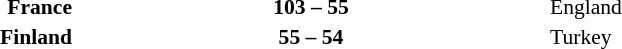<table width=75% cellspacing=1>
<tr>
<th width=25%></th>
<th width=25%></th>
<th width=25%></th>
</tr>
<tr style=font-size:90%>
<td align=right><strong>France</strong></td>
<td align=center><strong>103 – 55</strong></td>
<td>England</td>
</tr>
<tr style=font-size:90%>
<td align=right><strong>Finland</strong></td>
<td align=center><strong>55 – 54</strong></td>
<td>Turkey</td>
</tr>
</table>
